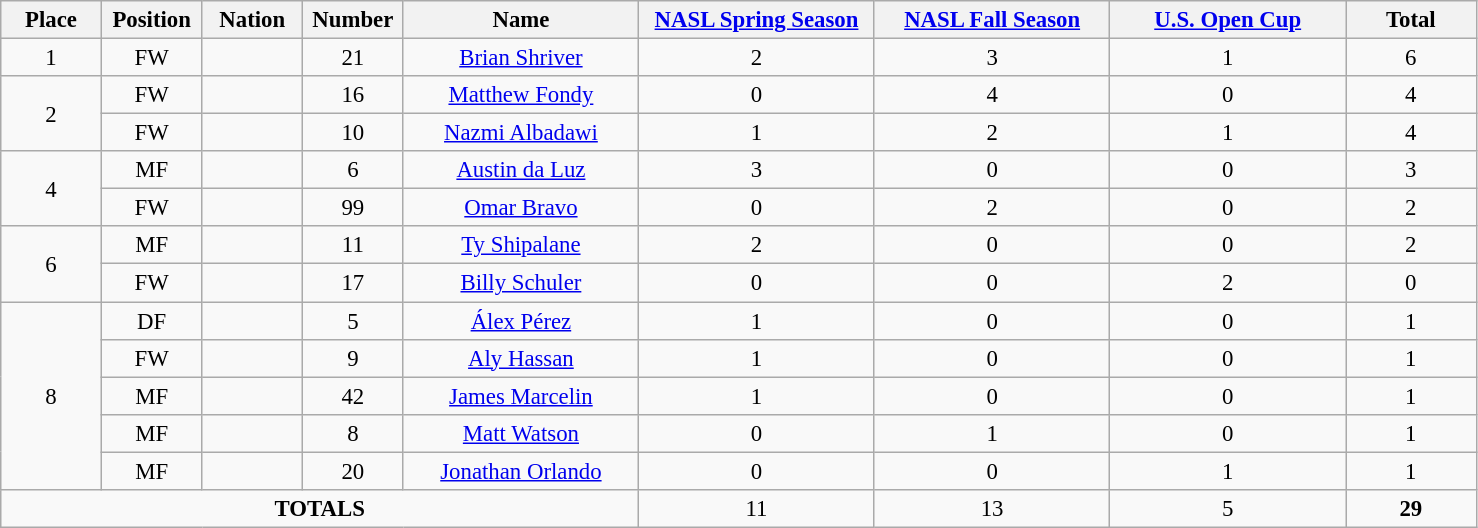<table class="wikitable" style="font-size: 95%; text-align: center;">
<tr>
<th width=60>Place</th>
<th width=60>Position</th>
<th width=60>Nation</th>
<th width=60>Number</th>
<th width=150>Name</th>
<th width=150><a href='#'>NASL Spring Season</a></th>
<th width=150><a href='#'>NASL Fall Season</a></th>
<th width=150><a href='#'>U.S. Open Cup</a></th>
<th width=80><strong>Total</strong></th>
</tr>
<tr>
<td>1</td>
<td>FW</td>
<td></td>
<td>21</td>
<td><a href='#'>Brian Shriver</a></td>
<td>2</td>
<td>3</td>
<td>1</td>
<td>6</td>
</tr>
<tr>
<td rowspan="2">2</td>
<td>FW</td>
<td></td>
<td>16</td>
<td><a href='#'>Matthew Fondy</a></td>
<td>0</td>
<td>4</td>
<td>0</td>
<td>4</td>
</tr>
<tr>
<td>FW</td>
<td></td>
<td>10</td>
<td><a href='#'>Nazmi Albadawi</a></td>
<td>1</td>
<td>2</td>
<td>1</td>
<td>4</td>
</tr>
<tr>
<td rowspan="2">4</td>
<td>MF</td>
<td></td>
<td>6</td>
<td><a href='#'>Austin da Luz</a></td>
<td>3</td>
<td>0</td>
<td>0</td>
<td>3</td>
</tr>
<tr>
<td>FW</td>
<td></td>
<td>99</td>
<td><a href='#'>Omar Bravo</a></td>
<td>0</td>
<td>2</td>
<td>0</td>
<td>2</td>
</tr>
<tr>
<td rowspan="2">6</td>
<td>MF</td>
<td></td>
<td>11</td>
<td><a href='#'>Ty Shipalane</a></td>
<td>2</td>
<td>0</td>
<td>0</td>
<td>2</td>
</tr>
<tr>
<td>FW</td>
<td></td>
<td>17</td>
<td><a href='#'>Billy Schuler</a></td>
<td>0</td>
<td>0</td>
<td>2</td>
<td>0</td>
</tr>
<tr>
<td rowspan="5">8</td>
<td>DF</td>
<td></td>
<td>5</td>
<td><a href='#'>Álex Pérez</a></td>
<td>1</td>
<td>0</td>
<td>0</td>
<td>1</td>
</tr>
<tr>
<td>FW</td>
<td></td>
<td>9</td>
<td><a href='#'>Aly Hassan</a></td>
<td>1</td>
<td>0</td>
<td>0</td>
<td>1</td>
</tr>
<tr>
<td>MF</td>
<td></td>
<td>42</td>
<td><a href='#'>James Marcelin</a></td>
<td>1</td>
<td>0</td>
<td>0</td>
<td>1</td>
</tr>
<tr>
<td>MF</td>
<td></td>
<td>8</td>
<td><a href='#'>Matt Watson</a></td>
<td>0</td>
<td>1</td>
<td>0</td>
<td>1</td>
</tr>
<tr>
<td>MF</td>
<td></td>
<td>20</td>
<td><a href='#'>Jonathan Orlando</a></td>
<td>0</td>
<td>0</td>
<td>1</td>
<td>1</td>
</tr>
<tr>
<td colspan="5"><strong>TOTALS</strong></td>
<td>11</td>
<td>13</td>
<td>5</td>
<td><strong>29</strong></td>
</tr>
</table>
